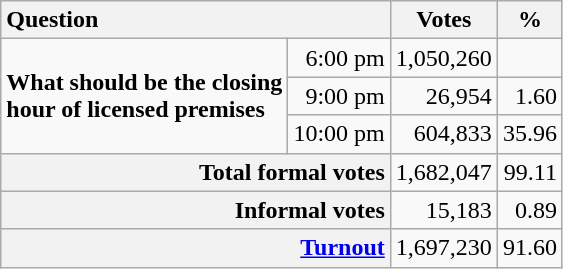<table class="wikitable" align="center">
<tr ---->
<th colspan="2" style="text-align:left">Question</th>
<th>Votes</th>
<th>%</th>
</tr>
<tr align="right">
<td rowspan="3" style="text-align:left"><strong>What should be the closing<br>hour of licensed premises</strong></td>
<td>6:00 pm</td>
<td>1,050,260</td>
<td></td>
</tr>
<tr align="right">
<td>9:00 pm</td>
<td>26,954</td>
<td>1.60</td>
</tr>
<tr align="right">
<td>10:00 pm</td>
<td>604,833</td>
<td>35.96</td>
</tr>
<tr align="right">
<th colspan="2" style="text-align:right">Total formal votes</th>
<td>1,682,047</td>
<td>99.11</td>
</tr>
<tr align="right">
<th colspan="2" style="text-align:right">Informal votes</th>
<td>15,183</td>
<td>0.89</td>
</tr>
<tr align="right">
<th colspan="2" style="text-align:right"><a href='#'>Turnout</a></th>
<td>1,697,230</td>
<td>91.60</td>
</tr>
</table>
